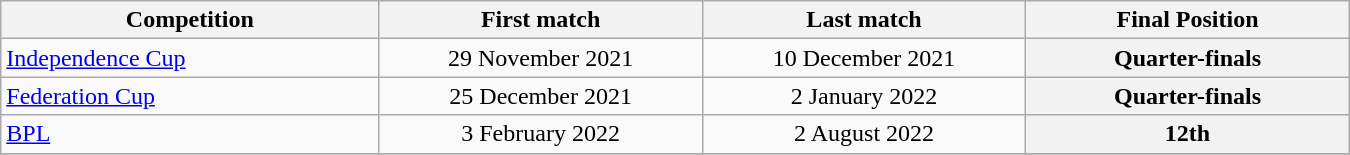<table class="wikitable" style="text-align:center; width:900px">
<tr>
<th style="text-align:center; width:200px;">Competition</th>
<th style="text-align:center; width:170px;">First match</th>
<th style="text-align:center; width:170px;">Last match</th>
<th style="text-align:center; width:170px;">Final Position</th>
</tr>
<tr>
<td style="text-align:left;"><a href='#'>Independence Cup</a></td>
<td>29 November 2021</td>
<td>10 December 2021</td>
<th>Quarter-finals</th>
</tr>
<tr>
<td style="text-align:left;"><a href='#'>Federation Cup</a></td>
<td>25 December 2021</td>
<td>2 January 2022</td>
<th>Quarter-finals</th>
</tr>
<tr>
<td style="text-align:left;"><a href='#'>BPL</a></td>
<td>3 February 2022</td>
<td>2 August 2022</td>
<th>12th</th>
</tr>
<tr>
</tr>
</table>
